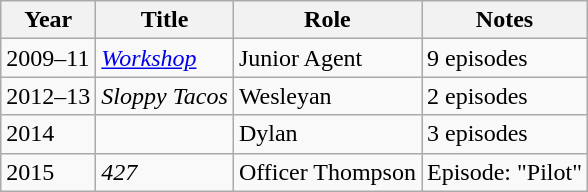<table class="wikitable sortable">
<tr>
<th>Year</th>
<th>Title</th>
<th>Role</th>
<th class="unsortable">Notes</th>
</tr>
<tr>
<td>2009–11</td>
<td><em><a href='#'>Workshop</a></em></td>
<td>Junior Agent</td>
<td>9 episodes</td>
</tr>
<tr>
<td>2012–13</td>
<td><em>Sloppy Tacos</em></td>
<td>Wesleyan</td>
<td>2 episodes</td>
</tr>
<tr>
<td>2014</td>
<td><em></em></td>
<td>Dylan</td>
<td>3 episodes</td>
</tr>
<tr>
<td>2015</td>
<td><em>427</em></td>
<td>Officer Thompson</td>
<td>Episode: "Pilot"</td>
</tr>
</table>
